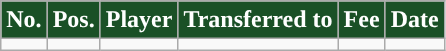<table class="wikitable plainrowheaders sortable">
<tr>
<th style="background:#1A5026; color:#FFFFFF; ">No.</th>
<th style="background:#1A5026; color:#FFFFFF; ">Pos.</th>
<th style="background:#1A5026; color:#FFFFFF; ">Player</th>
<th style="background:#1A5026; color:#FFFFFF; ">Transferred to</th>
<th style="background:#1A5026; color:#FFFFFF; ">Fee</th>
<th style="background:#1A5026; color:#FFFFFF; ">Date</th>
</tr>
<tr>
<td></td>
<td></td>
<td></td>
<td></td>
<td></td>
<td></td>
</tr>
</table>
